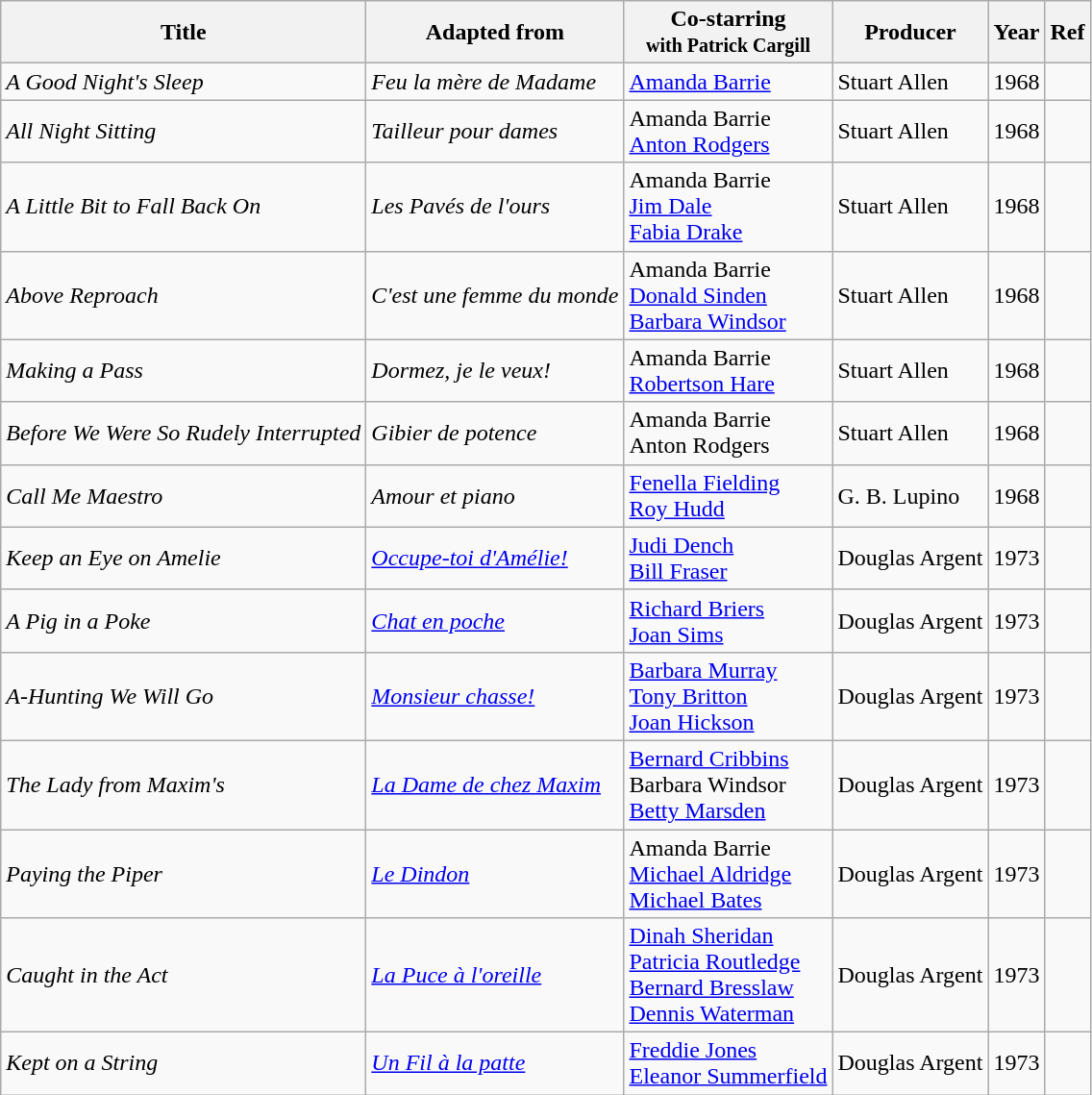<table class="wikitable plainrowheaders" style="text-align: left; margin-right: 0;">
<tr>
<th scope="col">Title</th>
<th scope="col">Adapted from</th>
<th scope="col">Co-starring<br><small>with Patrick Cargill</small></th>
<th scope="col">Producer</th>
<th scope="col">Year</th>
<th scope="col">Ref</th>
</tr>
<tr>
<td><em>A Good Night's Sleep</em></td>
<td><em>Feu la mère de Madame</em></td>
<td><a href='#'>Amanda Barrie</a></td>
<td>Stuart Allen</td>
<td>1968</td>
<td></td>
</tr>
<tr>
<td><em>All Night Sitting</em></td>
<td><em>Tailleur pour dames</em></td>
<td>Amanda Barrie<br><a href='#'>Anton Rodgers</a></td>
<td>Stuart Allen</td>
<td>1968</td>
<td></td>
</tr>
<tr>
<td><em>A Little Bit to Fall Back On</em></td>
<td><em>Les Pavés de l'ours</em></td>
<td>Amanda Barrie<br><a href='#'>Jim Dale</a><br><a href='#'>Fabia Drake</a></td>
<td>Stuart Allen</td>
<td>1968</td>
<td></td>
</tr>
<tr>
<td><em>Above Reproach</em></td>
<td><em>C'est une femme du monde</em></td>
<td>Amanda Barrie<br><a href='#'>Donald Sinden</a><br><a href='#'>Barbara Windsor</a></td>
<td>Stuart Allen</td>
<td>1968</td>
<td></td>
</tr>
<tr>
<td><em>Making a Pass</em></td>
<td><em>Dormez, je le veux!</em></td>
<td>Amanda Barrie<br><a href='#'>Robertson Hare</a><br></td>
<td>Stuart Allen</td>
<td>1968</td>
<td></td>
</tr>
<tr>
<td><em>Before We Were So Rudely Interrupted</em></td>
<td><em>Gibier de potence</em></td>
<td>Amanda Barrie<br>Anton Rodgers</td>
<td>Stuart Allen</td>
<td>1968</td>
<td></td>
</tr>
<tr>
<td><em>Call Me Maestro</em></td>
<td><em>Amour et piano</em></td>
<td><a href='#'>Fenella Fielding</a><br><a href='#'>Roy Hudd</a></td>
<td>G. B. Lupino</td>
<td>1968</td>
<td></td>
</tr>
<tr>
<td><em>Keep an Eye on Amelie</em></td>
<td><em><a href='#'>Occupe-toi d'Amélie!</a></em></td>
<td><a href='#'>Judi Dench</a><br><a href='#'>Bill Fraser</a></td>
<td>Douglas Argent</td>
<td>1973</td>
<td></td>
</tr>
<tr>
<td><em>A Pig in a Poke</em></td>
<td><em><a href='#'>Chat en poche</a></em></td>
<td><a href='#'>Richard Briers</a><br><a href='#'>Joan Sims</a></td>
<td>Douglas Argent</td>
<td>1973</td>
<td></td>
</tr>
<tr>
<td><em>A-Hunting We Will Go</em></td>
<td><em><a href='#'>Monsieur chasse!</a></em></td>
<td><a href='#'>Barbara Murray</a><br><a href='#'>Tony Britton</a><br><a href='#'>Joan Hickson</a></td>
<td>Douglas Argent</td>
<td>1973</td>
<td></td>
</tr>
<tr>
<td><em>The Lady from Maxim's</em></td>
<td><em><a href='#'>La Dame de chez Maxim</a></em></td>
<td><a href='#'>Bernard Cribbins</a><br>Barbara Windsor<br><a href='#'>Betty Marsden</a></td>
<td>Douglas Argent</td>
<td>1973</td>
<td></td>
</tr>
<tr>
<td><em>Paying the Piper</em></td>
<td><em><a href='#'>Le Dindon</a></em></td>
<td>Amanda Barrie<br><a href='#'>Michael Aldridge</a><br><a href='#'>Michael Bates</a></td>
<td>Douglas Argent</td>
<td>1973</td>
<td></td>
</tr>
<tr>
<td><em>Caught in the Act</em></td>
<td><em><a href='#'>La Puce à l'oreille</a></em></td>
<td><a href='#'>Dinah Sheridan</a><br><a href='#'>Patricia Routledge</a><br><a href='#'>Bernard Bresslaw</a><br><a href='#'>Dennis Waterman</a></td>
<td>Douglas Argent</td>
<td>1973</td>
<td></td>
</tr>
<tr>
<td><em>Kept on a String</em></td>
<td><em><a href='#'>Un Fil à la patte</a></em></td>
<td><a href='#'>Freddie Jones</a><br><a href='#'>Eleanor Summerfield</a></td>
<td>Douglas Argent</td>
<td>1973</td>
<td></td>
</tr>
</table>
